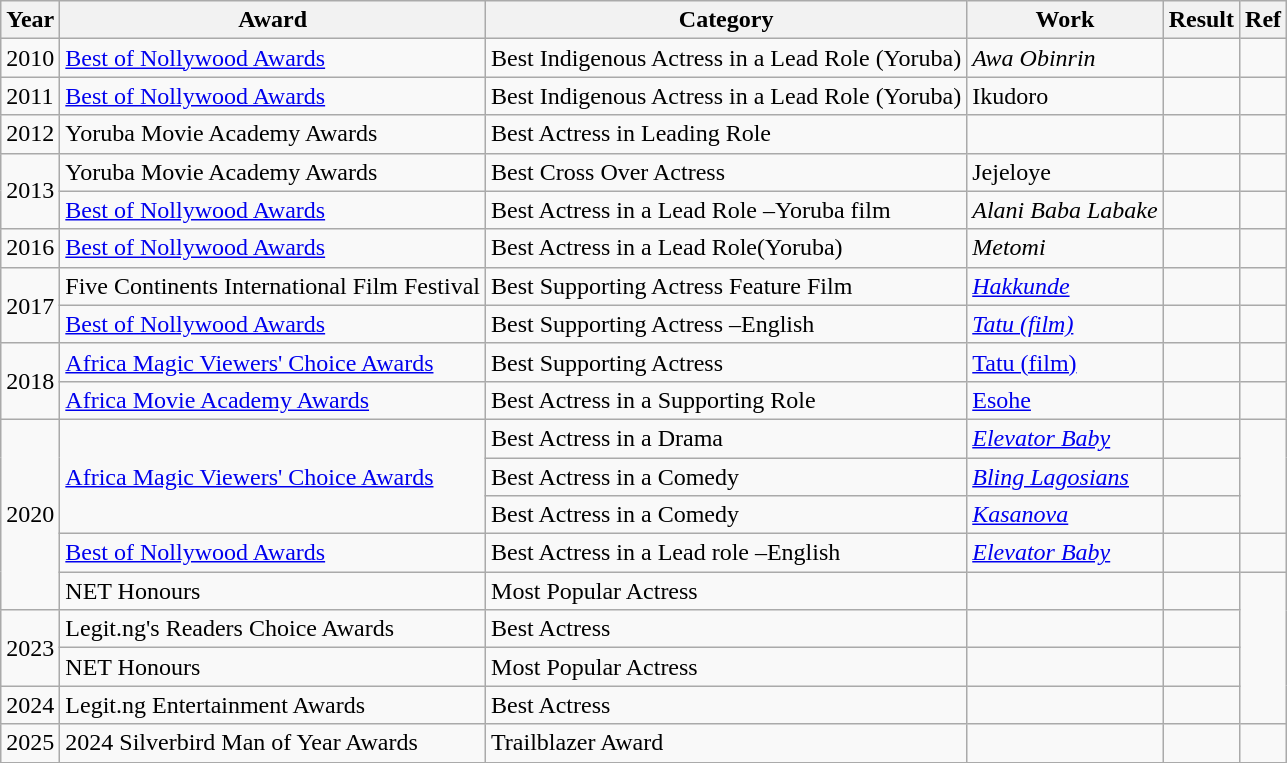<table class="wikitable">
<tr>
<th>Year</th>
<th>Award</th>
<th>Category</th>
<th>Work</th>
<th>Result</th>
<th>Ref</th>
</tr>
<tr>
<td>2010</td>
<td><a href='#'>Best of Nollywood Awards</a></td>
<td>Best Indigenous Actress in a Lead Role (Yoruba)</td>
<td><em>Awa Obinrin</em></td>
<td></td>
<td></td>
</tr>
<tr>
<td>2011</td>
<td><a href='#'>Best of Nollywood Awards</a></td>
<td>Best Indigenous Actress in a Lead Role (Yoruba)</td>
<td>Ikudoro</td>
<td></td>
<td></td>
</tr>
<tr>
<td>2012</td>
<td>Yoruba Movie Academy Awards</td>
<td>Best Actress in Leading Role</td>
<td></td>
<td></td>
<td></td>
</tr>
<tr>
<td rowspan=2>2013</td>
<td>Yoruba Movie Academy Awards</td>
<td>Best Cross Over Actress</td>
<td>Jejeloye</td>
<td></td>
<td></td>
</tr>
<tr>
<td><a href='#'>Best of Nollywood Awards</a></td>
<td>Best Actress in a Lead Role –Yoruba film</td>
<td><em>Alani Baba Labake</em></td>
<td></td>
<td></td>
</tr>
<tr>
<td>2016</td>
<td><a href='#'>
Best of Nollywood Awards</a></td>
<td>Best Actress in a Lead Role(Yoruba)</td>
<td><em>Metomi</em></td>
<td></td>
<td></td>
</tr>
<tr>
<td rowspan="2">2017</td>
<td>Five Continents International Film Festival</td>
<td>Best Supporting Actress Feature Film</td>
<td><em><a href='#'>Hakkunde</a></em></td>
<td></td>
<td></td>
</tr>
<tr>
<td><a href='#'>Best of Nollywood Awards</a></td>
<td>Best Supporting Actress –English</td>
<td><em><a href='#'>Tatu (film)</a></em></td>
<td></td>
<td></td>
</tr>
<tr>
<td rowspan=2>2018</td>
<td><a href='#'>Africa Magic Viewers' Choice Awards</a></td>
<td>Best Supporting Actress</td>
<td><a href='#'>Tatu (film)</a></td>
<td></td>
<td></td>
</tr>
<tr>
<td><a href='#'>Africa Movie Academy Awards</a></td>
<td>Best Actress in a Supporting Role</td>
<td><a href='#'>Esohe</a></td>
<td></td>
</tr>
<tr>
<td rowspan="5">2020</td>
<td rowspan="3"><a href='#'>Africa Magic Viewers' Choice Awards</a></td>
<td>Best Actress in a Drama</td>
<td><em><a href='#'>Elevator Baby</a></em></td>
<td></td>
<td rowspan="3"></td>
</tr>
<tr>
<td>Best Actress in a Comedy</td>
<td><em><a href='#'>Bling Lagosians</a></em></td>
<td></td>
</tr>
<tr>
<td>Best Actress in a Comedy</td>
<td><em><a href='#'>Kasanova</a></em></td>
<td></td>
</tr>
<tr>
<td><a href='#'>Best of Nollywood Awards</a></td>
<td>Best Actress in a Lead role –English</td>
<td><em><a href='#'>Elevator Baby</a></em></td>
<td></td>
<td></td>
</tr>
<tr>
<td>NET Honours</td>
<td>Most Popular Actress</td>
<td></td>
<td></td>
</tr>
<tr>
<td rowspan=2>2023</td>
<td>Legit.ng's Readers Choice Awards</td>
<td>Best Actress</td>
<td></td>
<td></td>
</tr>
<tr>
<td>NET Honours</td>
<td>Most Popular Actress</td>
<td></td>
<td></td>
</tr>
<tr>
<td>2024</td>
<td>Legit.ng Entertainment Awards</td>
<td>Best Actress</td>
<td></td>
<td></td>
</tr>
<tr>
<td>2025</td>
<td>2024 Silverbird Man of Year Awards</td>
<td>Trailblazer Award</td>
<td></td>
<td></td>
<td></td>
</tr>
<tr>
</tr>
</table>
